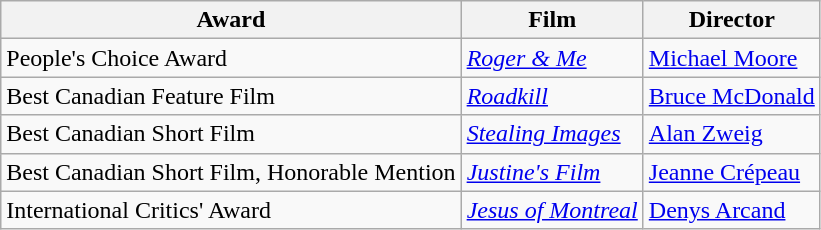<table class="wikitable">
<tr>
<th>Award</th>
<th>Film</th>
<th>Director</th>
</tr>
<tr>
<td>People's Choice Award</td>
<td><em><a href='#'>Roger & Me</a></em></td>
<td><a href='#'>Michael Moore</a></td>
</tr>
<tr>
<td>Best Canadian Feature Film</td>
<td><em><a href='#'>Roadkill</a></em></td>
<td><a href='#'>Bruce McDonald</a></td>
</tr>
<tr>
<td>Best Canadian Short Film</td>
<td><em><a href='#'>Stealing Images</a></em></td>
<td><a href='#'>Alan Zweig</a></td>
</tr>
<tr>
<td>Best Canadian Short Film, Honorable Mention</td>
<td><em><a href='#'>Justine's Film</a></em></td>
<td><a href='#'>Jeanne Crépeau</a></td>
</tr>
<tr>
<td>International Critics' Award</td>
<td><em><a href='#'>Jesus of Montreal</a></em></td>
<td><a href='#'>Denys Arcand</a></td>
</tr>
</table>
